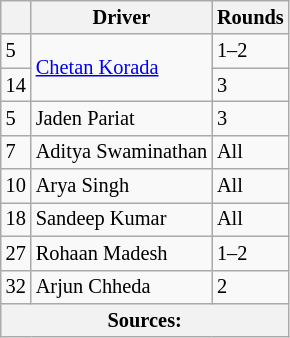<table class="wikitable" style="font-size: 85%">
<tr>
<th></th>
<th>Driver</th>
<th>Rounds</th>
</tr>
<tr>
<td>5</td>
<td rowspan=2> <a href='#'>Chetan Korada</a></td>
<td>1–2</td>
</tr>
<tr>
<td>14</td>
<td>3</td>
</tr>
<tr>
<td>5</td>
<td> Jaden Pariat</td>
<td>3</td>
</tr>
<tr>
<td>7</td>
<td> Aditya Swaminathan</td>
<td>All</td>
</tr>
<tr>
<td>10</td>
<td> Arya Singh</td>
<td>All</td>
</tr>
<tr>
<td>18</td>
<td> Sandeep Kumar</td>
<td>All</td>
</tr>
<tr>
<td>27</td>
<td> Rohaan Madesh</td>
<td>1–2</td>
</tr>
<tr>
<td>32</td>
<td> Arjun Chheda</td>
<td>2</td>
</tr>
<tr>
<th colspan="3">Sources:</th>
</tr>
</table>
